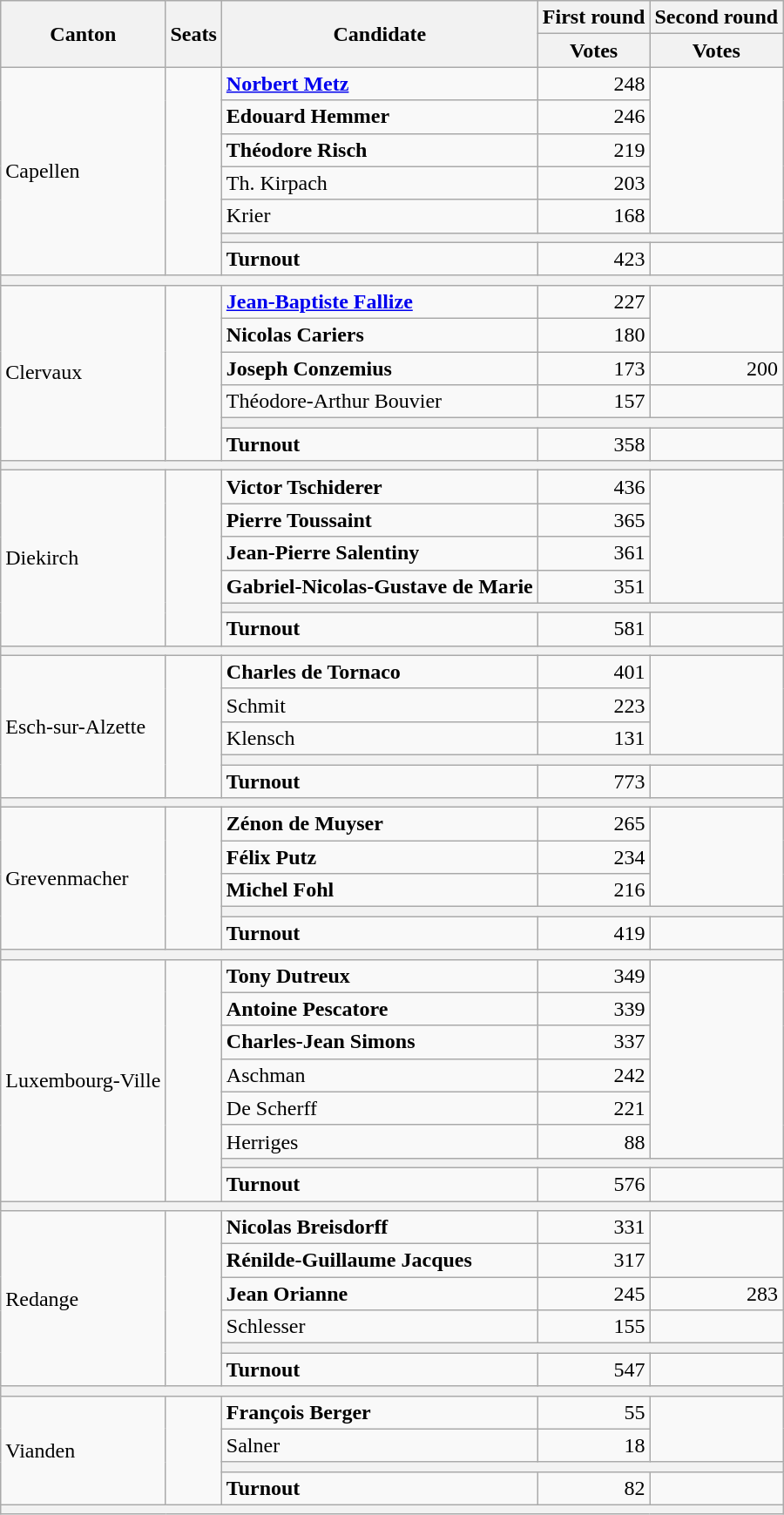<table class="wikitable">
<tr>
<th rowspan="2">Canton</th>
<th rowspan="2">Seats</th>
<th rowspan="2">Candidate</th>
<th>First round</th>
<th>Second round</th>
</tr>
<tr>
<th>Votes</th>
<th>Votes</th>
</tr>
<tr>
<td rowspan="7">Capellen</td>
<td rowspan="7" align="right"></td>
<td><strong><a href='#'>Norbert Metz</a></strong></td>
<td align="right">248</td>
<td rowspan="5"></td>
</tr>
<tr>
<td><strong>Edouard Hemmer</strong></td>
<td align="right">246</td>
</tr>
<tr>
<td><strong>Théodore Risch</strong></td>
<td align="right">219</td>
</tr>
<tr>
<td>Th. Kirpach</td>
<td align="right">203</td>
</tr>
<tr>
<td>Krier</td>
<td align="right">168</td>
</tr>
<tr>
<th colspan="3"></th>
</tr>
<tr>
<td><strong>Turnout</strong></td>
<td align="right">423</td>
<td></td>
</tr>
<tr>
<th colspan="5"></th>
</tr>
<tr>
<td rowspan="6">Clervaux</td>
<td rowspan="6" align="right"></td>
<td><strong><a href='#'>Jean-Baptiste Fallize</a></strong></td>
<td align="right">227</td>
<td rowspan="2"></td>
</tr>
<tr>
<td><strong>Nicolas Cariers</strong></td>
<td align="right">180</td>
</tr>
<tr>
<td><strong>Joseph Conzemius</strong></td>
<td align="right">173</td>
<td align="right">200</td>
</tr>
<tr>
<td>Théodore-Arthur Bouvier</td>
<td align="right">157</td>
<td align="right"></td>
</tr>
<tr>
<th colspan="3"></th>
</tr>
<tr>
<td><strong>Turnout</strong></td>
<td align="right">358</td>
<td align="right"></td>
</tr>
<tr>
<th colspan="5"></th>
</tr>
<tr>
<td rowspan="6">Diekirch</td>
<td rowspan="6" align="right"></td>
<td><strong>Victor Tschiderer</strong></td>
<td align="right">436</td>
<td rowspan="4"></td>
</tr>
<tr>
<td><strong>Pierre Toussaint</strong></td>
<td align="right">365</td>
</tr>
<tr>
<td><strong>Jean-Pierre Salentiny</strong></td>
<td align="right">361</td>
</tr>
<tr>
<td><strong>Gabriel-Nicolas-Gustave de Marie</strong></td>
<td align="right">351</td>
</tr>
<tr>
<th colspan="3"></th>
</tr>
<tr>
<td><strong>Turnout</strong></td>
<td align="right">581</td>
<td align="right"></td>
</tr>
<tr>
<th colspan="5"></th>
</tr>
<tr>
<td rowspan="5">Esch-sur-Alzette</td>
<td rowspan="5"></td>
<td><strong>Charles de Tornaco</strong></td>
<td align="right">401</td>
<td rowspan="3"></td>
</tr>
<tr>
<td>Schmit</td>
<td align="right">223</td>
</tr>
<tr>
<td>Klensch</td>
<td align="right">131</td>
</tr>
<tr>
<th colspan="3"></th>
</tr>
<tr>
<td><strong>Turnout</strong></td>
<td align="right">773</td>
<td align="right"></td>
</tr>
<tr>
<th colspan="5"></th>
</tr>
<tr>
<td rowspan="5">Grevenmacher</td>
<td rowspan="5"></td>
<td><strong>Zénon de Muyser</strong></td>
<td align="right">265</td>
<td rowspan="3"></td>
</tr>
<tr>
<td><strong>Félix Putz</strong></td>
<td align="right">234</td>
</tr>
<tr>
<td><strong>Michel Fohl</strong></td>
<td align="right">216</td>
</tr>
<tr>
<th colspan="3"></th>
</tr>
<tr>
<td><strong>Turnout</strong></td>
<td align="right">419</td>
<td align="right"></td>
</tr>
<tr>
<th colspan="5"></th>
</tr>
<tr>
<td rowspan="8">Luxembourg-Ville</td>
<td rowspan="8" align="right"></td>
<td><strong>Tony Dutreux</strong></td>
<td align="right">349</td>
<td rowspan="6"></td>
</tr>
<tr>
<td><strong>Antoine Pescatore</strong></td>
<td align="right">339</td>
</tr>
<tr>
<td><strong>Charles-Jean Simons</strong></td>
<td align="right">337</td>
</tr>
<tr>
<td>Aschman</td>
<td align="right">242</td>
</tr>
<tr>
<td>De Scherff</td>
<td align="right">221</td>
</tr>
<tr>
<td>Herriges</td>
<td align="right">88</td>
</tr>
<tr>
<th colspan="3"></th>
</tr>
<tr>
<td><strong>Turnout</strong></td>
<td align="right">576</td>
<td align="right"></td>
</tr>
<tr>
<th colspan="5"></th>
</tr>
<tr>
<td rowspan="6">Redange</td>
<td rowspan="6"></td>
<td><strong>Nicolas Breisdorff</strong></td>
<td align="right">331</td>
<td rowspan="2"></td>
</tr>
<tr>
<td><strong>Rénilde-Guillaume Jacques</strong></td>
<td align="right">317</td>
</tr>
<tr>
<td><strong>Jean Orianne</strong></td>
<td align="right">245</td>
<td align="right">283</td>
</tr>
<tr>
<td>Schlesser</td>
<td align="right">155</td>
<td align="right"></td>
</tr>
<tr>
<th colspan="3"></th>
</tr>
<tr>
<td><strong>Turnout</strong></td>
<td align="right">547</td>
<td align="right"></td>
</tr>
<tr>
<th colspan="5"></th>
</tr>
<tr>
<td rowspan="4">Vianden</td>
<td rowspan="4"></td>
<td><strong>François Berger</strong></td>
<td align="right">55</td>
<td rowspan="2"></td>
</tr>
<tr>
<td>Salner</td>
<td align="right">18</td>
</tr>
<tr>
<th colspan="3"></th>
</tr>
<tr>
<td><strong>Turnout</strong></td>
<td align="right">82</td>
<td align="right"></td>
</tr>
<tr>
<th colspan="5"></th>
</tr>
</table>
